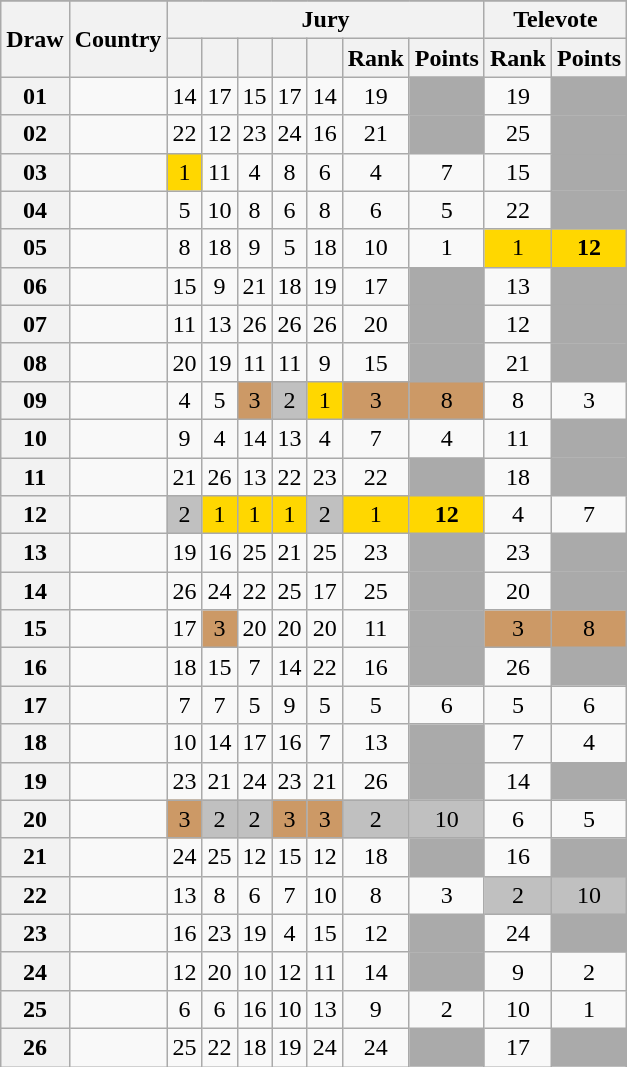<table class="sortable wikitable collapsible plainrowheaders" style="text-align:center">
<tr>
</tr>
<tr>
<th scope="col" rowspan="2">Draw</th>
<th scope="col" rowspan="2">Country</th>
<th scope="col" colspan="7">Jury</th>
<th scope="col" colspan="2">Televote</th>
</tr>
<tr>
<th scope="col"><small></small></th>
<th scope="col"><small></small></th>
<th scope="col"><small></small></th>
<th scope="col"><small></small></th>
<th scope="col"><small></small></th>
<th scope="col">Rank</th>
<th scope="col">Points</th>
<th scope="col">Rank</th>
<th scope="col">Points</th>
</tr>
<tr>
<th scope="row" style="text-align:center;">01</th>
<td style="text-align:left;"></td>
<td>14</td>
<td>17</td>
<td>15</td>
<td>17</td>
<td>14</td>
<td>19</td>
<td style="background:#AAAAAA;"></td>
<td>19</td>
<td style="background:#AAAAAA;"></td>
</tr>
<tr>
<th scope="row" style="text-align:center;">02</th>
<td style="text-align:left;"></td>
<td>22</td>
<td>12</td>
<td>23</td>
<td>24</td>
<td>16</td>
<td>21</td>
<td style="background:#AAAAAA;"></td>
<td>25</td>
<td style="background:#AAAAAA;"></td>
</tr>
<tr>
<th scope="row" style="text-align:center;">03</th>
<td style="text-align:left;"></td>
<td style="background:gold;">1</td>
<td>11</td>
<td>4</td>
<td>8</td>
<td>6</td>
<td>4</td>
<td>7</td>
<td>15</td>
<td style="background:#AAAAAA;"></td>
</tr>
<tr>
<th scope="row" style="text-align:center;">04</th>
<td style="text-align:left;"></td>
<td>5</td>
<td>10</td>
<td>8</td>
<td>6</td>
<td>8</td>
<td>6</td>
<td>5</td>
<td>22</td>
<td style="background:#AAAAAA;"></td>
</tr>
<tr>
<th scope="row" style="text-align:center;">05</th>
<td style="text-align:left;"></td>
<td>8</td>
<td>18</td>
<td>9</td>
<td>5</td>
<td>18</td>
<td>10</td>
<td>1</td>
<td style="background:gold;">1</td>
<td style="background:gold;"><strong>12</strong></td>
</tr>
<tr>
<th scope="row" style="text-align:center;">06</th>
<td style="text-align:left;"></td>
<td>15</td>
<td>9</td>
<td>21</td>
<td>18</td>
<td>19</td>
<td>17</td>
<td style="background:#AAAAAA;"></td>
<td>13</td>
<td style="background:#AAAAAA;"></td>
</tr>
<tr>
<th scope="row" style="text-align:center;">07</th>
<td style="text-align:left;"></td>
<td>11</td>
<td>13</td>
<td>26</td>
<td>26</td>
<td>26</td>
<td>20</td>
<td style="background:#AAAAAA;"></td>
<td>12</td>
<td style="background:#AAAAAA;"></td>
</tr>
<tr>
<th scope="row" style="text-align:center;">08</th>
<td style="text-align:left;"></td>
<td>20</td>
<td>19</td>
<td>11</td>
<td>11</td>
<td>9</td>
<td>15</td>
<td style="background:#AAAAAA;"></td>
<td>21</td>
<td style="background:#AAAAAA;"></td>
</tr>
<tr>
<th scope="row" style="text-align:center;">09</th>
<td style="text-align:left;"></td>
<td>4</td>
<td>5</td>
<td style="background:#CC9966;">3</td>
<td style="background:silver;">2</td>
<td style="background:gold;">1</td>
<td style="background:#CC9966;">3</td>
<td style="background:#CC9966;">8</td>
<td>8</td>
<td>3</td>
</tr>
<tr>
<th scope="row" style="text-align:center;">10</th>
<td style="text-align:left;"></td>
<td>9</td>
<td>4</td>
<td>14</td>
<td>13</td>
<td>4</td>
<td>7</td>
<td>4</td>
<td>11</td>
<td style="background:#AAAAAA;"></td>
</tr>
<tr>
<th scope="row" style="text-align:center;">11</th>
<td style="text-align:left;"></td>
<td>21</td>
<td>26</td>
<td>13</td>
<td>22</td>
<td>23</td>
<td>22</td>
<td style="background:#AAAAAA;"></td>
<td>18</td>
<td style="background:#AAAAAA;"></td>
</tr>
<tr>
<th scope="row" style="text-align:center;">12</th>
<td style="text-align:left;"></td>
<td style="background:silver;">2</td>
<td style="background:gold;">1</td>
<td style="background:gold;">1</td>
<td style="background:gold;">1</td>
<td style="background:silver;">2</td>
<td style="background:gold;">1</td>
<td style="background:gold;"><strong>12</strong></td>
<td>4</td>
<td>7</td>
</tr>
<tr>
<th scope="row" style="text-align:center;">13</th>
<td style="text-align:left;"></td>
<td>19</td>
<td>16</td>
<td>25</td>
<td>21</td>
<td>25</td>
<td>23</td>
<td style="background:#AAAAAA;"></td>
<td>23</td>
<td style="background:#AAAAAA;"></td>
</tr>
<tr>
<th scope="row" style="text-align:center;">14</th>
<td style="text-align:left;"></td>
<td>26</td>
<td>24</td>
<td>22</td>
<td>25</td>
<td>17</td>
<td>25</td>
<td style="background:#AAAAAA;"></td>
<td>20</td>
<td style="background:#AAAAAA;"></td>
</tr>
<tr>
<th scope="row" style="text-align:center;">15</th>
<td style="text-align:left;"></td>
<td>17</td>
<td style="background:#CC9966;">3</td>
<td>20</td>
<td>20</td>
<td>20</td>
<td>11</td>
<td style="background:#AAAAAA;"></td>
<td style="background:#CC9966;">3</td>
<td style="background:#CC9966;">8</td>
</tr>
<tr>
<th scope="row" style="text-align:center;">16</th>
<td style="text-align:left;"></td>
<td>18</td>
<td>15</td>
<td>7</td>
<td>14</td>
<td>22</td>
<td>16</td>
<td style="background:#AAAAAA;"></td>
<td>26</td>
<td style="background:#AAAAAA;"></td>
</tr>
<tr>
<th scope="row" style="text-align:center;">17</th>
<td style="text-align:left;"></td>
<td>7</td>
<td>7</td>
<td>5</td>
<td>9</td>
<td>5</td>
<td>5</td>
<td>6</td>
<td>5</td>
<td>6</td>
</tr>
<tr>
<th scope="row" style="text-align:center;">18</th>
<td style="text-align:left;"></td>
<td>10</td>
<td>14</td>
<td>17</td>
<td>16</td>
<td>7</td>
<td>13</td>
<td style="background:#AAAAAA;"></td>
<td>7</td>
<td>4</td>
</tr>
<tr>
<th scope="row" style="text-align:center;">19</th>
<td style="text-align:left;"></td>
<td>23</td>
<td>21</td>
<td>24</td>
<td>23</td>
<td>21</td>
<td>26</td>
<td style="background:#AAAAAA;"></td>
<td>14</td>
<td style="background:#AAAAAA;"></td>
</tr>
<tr>
<th scope="row" style="text-align:center;">20</th>
<td style="text-align:left;"></td>
<td style="background:#CC9966;">3</td>
<td style="background:silver;">2</td>
<td style="background:silver;">2</td>
<td style="background:#CC9966;">3</td>
<td style="background:#CC9966;">3</td>
<td style="background:silver;">2</td>
<td style="background:silver;">10</td>
<td>6</td>
<td>5</td>
</tr>
<tr>
<th scope="row" style="text-align:center;">21</th>
<td style="text-align:left;"></td>
<td>24</td>
<td>25</td>
<td>12</td>
<td>15</td>
<td>12</td>
<td>18</td>
<td style="background:#AAAAAA;"></td>
<td>16</td>
<td style="background:#AAAAAA;"></td>
</tr>
<tr>
<th scope="row" style="text-align:center;">22</th>
<td style="text-align:left;"></td>
<td>13</td>
<td>8</td>
<td>6</td>
<td>7</td>
<td>10</td>
<td>8</td>
<td>3</td>
<td style="background:silver;">2</td>
<td style="background:silver;">10</td>
</tr>
<tr>
<th scope="row" style="text-align:center;">23</th>
<td style="text-align:left;"></td>
<td>16</td>
<td>23</td>
<td>19</td>
<td>4</td>
<td>15</td>
<td>12</td>
<td style="background:#AAAAAA;"></td>
<td>24</td>
<td style="background:#AAAAAA;"></td>
</tr>
<tr>
<th scope="row" style="text-align:center;">24</th>
<td style="text-align:left;"></td>
<td>12</td>
<td>20</td>
<td>10</td>
<td>12</td>
<td>11</td>
<td>14</td>
<td style="background:#AAAAAA;"></td>
<td>9</td>
<td>2</td>
</tr>
<tr>
<th scope="row" style="text-align:center;">25</th>
<td style="text-align:left;"></td>
<td>6</td>
<td>6</td>
<td>16</td>
<td>10</td>
<td>13</td>
<td>9</td>
<td>2</td>
<td>10</td>
<td>1</td>
</tr>
<tr>
<th scope="row" style="text-align:center;">26</th>
<td style="text-align:left;"></td>
<td>25</td>
<td>22</td>
<td>18</td>
<td>19</td>
<td>24</td>
<td>24</td>
<td style="background:#AAAAAA;"></td>
<td>17</td>
<td style="background:#AAAAAA;"></td>
</tr>
</table>
